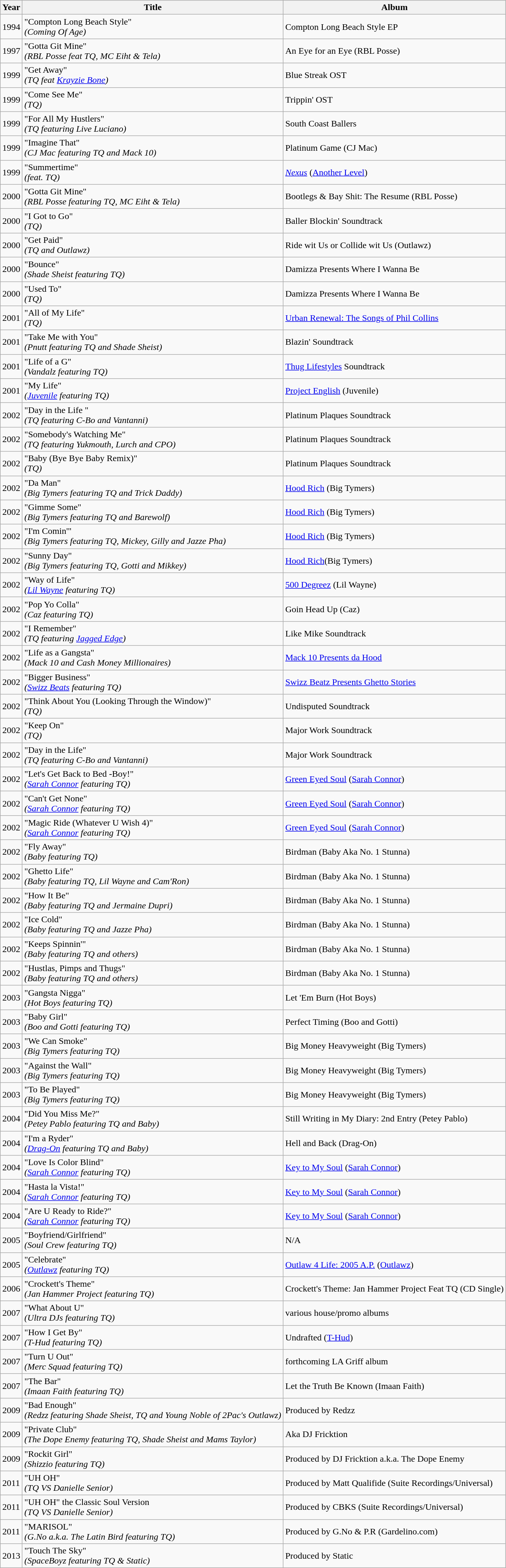<table class="wikitable">
<tr>
<th>Year</th>
<th>Title</th>
<th>Album</th>
</tr>
<tr>
<td>1994</td>
<td>"Compton Long Beach Style" <br> <em>(Coming Of Age)</em></td>
<td>Compton Long Beach Style EP</td>
</tr>
<tr>
<td>1997</td>
<td>"Gotta Git Mine" <br> <em>(RBL Posse feat TQ, MC Eiht & Tela)</em></td>
<td>An Eye for an Eye (RBL Posse)</td>
</tr>
<tr>
<td>1999</td>
<td>"Get Away" <br> <em>(TQ feat <a href='#'>Krayzie Bone</a>)</em></td>
<td>Blue Streak OST</td>
</tr>
<tr>
<td>1999</td>
<td>"Come See Me" <br> <em>(TQ)</em></td>
<td>Trippin' OST</td>
</tr>
<tr>
<td>1999</td>
<td>"For All My Hustlers" <br> <em>(TQ featuring Live Luciano)</em></td>
<td>South Coast Ballers</td>
</tr>
<tr>
<td>1999</td>
<td>"Imagine That" <br> <em>(CJ Mac featuring TQ and Mack 10)</em></td>
<td>Platinum Game (CJ Mac)</td>
</tr>
<tr>
<td>1999</td>
<td>"Summertime" <br> <em>(feat. TQ)</em></td>
<td><em><a href='#'>Nexus</a></em> (<a href='#'>Another Level</a>)</td>
</tr>
<tr>
<td>2000</td>
<td>"Gotta Git Mine" <br> <em>(RBL Posse featuring TQ, MC Eiht & Tela)</em></td>
<td>Bootlegs & Bay Shit: The Resume (RBL Posse)</td>
</tr>
<tr>
<td>2000</td>
<td>"I Got to Go" <br> <em>(TQ)</em></td>
<td>Baller Blockin' Soundtrack</td>
</tr>
<tr>
<td>2000</td>
<td>"Get Paid" <br> <em>(TQ and Outlawz)</em></td>
<td>Ride wit Us or Collide wit Us (Outlawz)</td>
</tr>
<tr>
<td>2000</td>
<td>"Bounce" <br> <em>(Shade Sheist featuring TQ)</em></td>
<td>Damizza Presents Where I Wanna Be</td>
</tr>
<tr>
<td>2000</td>
<td>"Used To" <br> <em>(TQ)</em></td>
<td>Damizza Presents Where I Wanna Be</td>
</tr>
<tr>
<td>2001</td>
<td>"All of My Life" <br> <em>(TQ)</em></td>
<td><a href='#'>Urban Renewal: The Songs of Phil Collins</a></td>
</tr>
<tr>
<td>2001</td>
<td>"Take Me with You" <br> <em>(Pnutt featuring TQ and Shade Sheist)</em></td>
<td>Blazin' Soundtrack</td>
</tr>
<tr>
<td>2001</td>
<td>"Life of a G" <br> <em>(Vandalz featuring TQ)</em></td>
<td><a href='#'>Thug Lifestyles</a> Soundtrack</td>
</tr>
<tr>
<td>2001</td>
<td>"My Life" <br> <em>(<a href='#'>Juvenile</a> featuring TQ)</em></td>
<td><a href='#'>Project English</a> (Juvenile)</td>
</tr>
<tr>
<td>2002</td>
<td>"Day in the Life " <br> <em>(TQ featuring C-Bo and Vantanni)</em></td>
<td>Platinum Plaques Soundtrack</td>
</tr>
<tr>
<td>2002</td>
<td>"Somebody's Watching Me" <br> <em>(TQ featuring Yukmouth, Lurch and CPO)</em></td>
<td>Platinum Plaques Soundtrack</td>
</tr>
<tr>
<td>2002</td>
<td>"Baby (Bye Bye Baby Remix)" <br> <em>(TQ)</em></td>
<td>Platinum Plaques Soundtrack</td>
</tr>
<tr>
<td>2002</td>
<td>"Da Man" <br> <em>(Big Tymers featuring TQ and Trick Daddy)</em></td>
<td><a href='#'>Hood Rich</a> (Big Tymers)</td>
</tr>
<tr>
<td>2002</td>
<td>"Gimme Some" <br> <em>(Big Tymers featuring TQ and Barewolf)</em></td>
<td><a href='#'>Hood Rich</a> (Big Tymers)</td>
</tr>
<tr>
<td>2002</td>
<td>"I'm Comin'" <br> <em>(Big Tymers featuring TQ, Mickey, Gilly and Jazze Pha)</em></td>
<td><a href='#'>Hood Rich</a> (Big Tymers)</td>
</tr>
<tr>
<td>2002</td>
<td>"Sunny Day" <br> <em>(Big Tymers featuring TQ, Gotti and Mikkey)</em></td>
<td><a href='#'>Hood Rich</a>(Big Tymers)</td>
</tr>
<tr>
<td>2002</td>
<td>"Way of Life" <br> <em>(<a href='#'>Lil Wayne</a> featuring TQ)</em></td>
<td><a href='#'>500 Degreez</a> (Lil Wayne)</td>
</tr>
<tr>
<td>2002</td>
<td>"Pop Yo Colla" <br> <em>(Caz featuring TQ)</em></td>
<td>Goin Head Up (Caz)</td>
</tr>
<tr>
<td>2002</td>
<td>"I Remember" <br> <em>(TQ featuring <a href='#'>Jagged Edge</a>)</em></td>
<td>Like Mike Soundtrack</td>
</tr>
<tr>
<td>2002</td>
<td>"Life as a Gangsta" <br> <em>(Mack 10 and Cash Money Millionaires)</em></td>
<td><a href='#'>Mack 10 Presents da Hood</a></td>
</tr>
<tr>
<td>2002</td>
<td>"Bigger Business" <br> <em>(<a href='#'>Swizz Beats</a> featuring TQ)</em></td>
<td><a href='#'>Swizz Beatz Presents Ghetto Stories</a></td>
</tr>
<tr>
<td>2002</td>
<td>"Think About You (Looking Through the Window)" <br> <em>(TQ)</em></td>
<td>Undisputed Soundtrack</td>
</tr>
<tr>
<td>2002</td>
<td>"Keep On" <br> <em>(TQ)</em></td>
<td>Major Work Soundtrack</td>
</tr>
<tr>
<td>2002</td>
<td>"Day in the Life" <br> <em>(TQ featuring C-Bo and Vantanni)</em></td>
<td>Major Work Soundtrack</td>
</tr>
<tr>
<td>2002</td>
<td>"Let's Get Back to Bed -Boy!" <br> <em>(<a href='#'>Sarah Connor</a> featuring TQ)</em></td>
<td><a href='#'>Green Eyed Soul</a> (<a href='#'>Sarah Connor</a>)</td>
</tr>
<tr>
<td>2002</td>
<td>"Can't Get None" <br> <em> (<a href='#'>Sarah Connor</a> featuring TQ)</em></td>
<td><a href='#'>Green Eyed Soul</a> (<a href='#'>Sarah Connor</a>)</td>
</tr>
<tr>
<td>2002</td>
<td>"Magic Ride (Whatever U Wish 4)" <br> <em>(<a href='#'>Sarah Connor</a> featuring TQ)</em></td>
<td><a href='#'>Green Eyed Soul</a> (<a href='#'>Sarah Connor</a>)</td>
</tr>
<tr>
<td>2002</td>
<td>"Fly Away" <br> <em>(Baby featuring TQ)</em></td>
<td>Birdman (Baby Aka No. 1 Stunna)</td>
</tr>
<tr>
<td>2002</td>
<td>"Ghetto Life" <br> <em>(Baby featuring TQ, Lil Wayne and Cam'Ron)</em></td>
<td>Birdman (Baby Aka No. 1 Stunna)</td>
</tr>
<tr>
<td>2002</td>
<td>"How It Be" <br> <em>(Baby featuring TQ and Jermaine Dupri)</em></td>
<td>Birdman (Baby Aka No. 1 Stunna)</td>
</tr>
<tr>
<td>2002</td>
<td>"Ice Cold" <br> <em>(Baby featuring TQ and Jazze Pha)</em></td>
<td>Birdman (Baby Aka No. 1 Stunna)</td>
</tr>
<tr>
<td>2002</td>
<td>"Keeps Spinnin'" <br> <em>(Baby featuring TQ and others)</em></td>
<td>Birdman (Baby Aka No. 1 Stunna)</td>
</tr>
<tr>
<td>2002</td>
<td>"Hustlas, Pimps and Thugs" <br> <em>(Baby featuring TQ and others)</em></td>
<td>Birdman (Baby Aka No. 1 Stunna)</td>
</tr>
<tr>
<td>2003</td>
<td>"Gangsta Nigga" <br> <em>(Hot Boys featuring TQ)</em></td>
<td>Let 'Em Burn (Hot Boys)</td>
</tr>
<tr>
<td>2003</td>
<td>"Baby Girl" <br> <em>(Boo and Gotti featuring TQ)</em></td>
<td>Perfect Timing (Boo and Gotti)</td>
</tr>
<tr>
<td>2003</td>
<td>"We Can Smoke" <br> <em>(Big Tymers featuring TQ)</em></td>
<td>Big Money Heavyweight (Big Tymers)</td>
</tr>
<tr>
<td>2003</td>
<td>"Against the Wall" <br> <em>(Big Tymers featuring TQ)</em></td>
<td>Big Money Heavyweight (Big Tymers)</td>
</tr>
<tr>
<td>2003</td>
<td>"To Be Played" <br> <em>(Big Tymers featuring TQ)</em></td>
<td>Big Money Heavyweight (Big Tymers)</td>
</tr>
<tr>
<td>2004</td>
<td>"Did You Miss Me?" <br> <em>(Petey Pablo featuring TQ and Baby)</em></td>
<td>Still Writing in My Diary: 2nd Entry (Petey Pablo)</td>
</tr>
<tr>
<td>2004</td>
<td>"I'm a Ryder" <br> <em>(<a href='#'>Drag-On</a> featuring TQ and Baby)</em></td>
<td>Hell and Back (Drag-On)</td>
</tr>
<tr>
<td>2004</td>
<td>"Love Is Color Blind" <br> <em>(<a href='#'>Sarah Connor</a> featuring TQ)</em></td>
<td><a href='#'>Key to My Soul</a> (<a href='#'>Sarah Connor</a>)</td>
</tr>
<tr>
<td>2004</td>
<td>"Hasta la Vista!" <br> <em>(<a href='#'>Sarah Connor</a> featuring TQ)</em></td>
<td><a href='#'>Key to My Soul</a> (<a href='#'>Sarah Connor</a>)</td>
</tr>
<tr>
<td>2004</td>
<td>"Are U Ready to Ride?" <br> <em>(<a href='#'>Sarah Connor</a> featuring TQ)</em></td>
<td><a href='#'>Key to My Soul</a> (<a href='#'>Sarah Connor</a>)</td>
</tr>
<tr>
<td>2005</td>
<td>"Boyfriend/Girlfriend" <br> <em>(Soul Crew featuring TQ)</em></td>
<td>N/A</td>
</tr>
<tr>
<td>2005</td>
<td>"Celebrate" <br> <em>(<a href='#'>Outlawz</a> featuring TQ)</em></td>
<td><a href='#'>Outlaw 4 Life: 2005 A.P.</a> (<a href='#'>Outlawz</a>)</td>
</tr>
<tr>
<td>2006</td>
<td>"Crockett's Theme" <br> <em>(Jan Hammer Project featuring TQ)</em></td>
<td>Crockett's Theme: Jan Hammer Project Feat TQ (CD Single)</td>
</tr>
<tr>
<td>2007</td>
<td>"What About U" <br> <em>(Ultra DJs featuring TQ)</em></td>
<td>various house/promo albums</td>
</tr>
<tr>
<td>2007</td>
<td>"How I Get By" <br> <em>(T-Hud featuring TQ)</em></td>
<td>Undrafted (<a href='#'>T-Hud</a>)</td>
</tr>
<tr>
<td>2007</td>
<td>"Turn U Out" <br> <em>(Merc Squad featuring TQ)</em></td>
<td>forthcoming LA Griff album</td>
</tr>
<tr>
<td>2007</td>
<td>"The Bar" <br> <em>(Imaan Faith featuring TQ)</em></td>
<td>Let the Truth Be Known (Imaan Faith)</td>
</tr>
<tr>
<td>2009</td>
<td>"Bad Enough" <br> <em>(Redzz featuring Shade Sheist, TQ and Young Noble of 2Pac's Outlawz)</em></td>
<td>Produced by Redzz</td>
</tr>
<tr>
<td>2009</td>
<td>"Private Club" <br> <em>(The Dope Enemy featuring TQ, Shade Sheist and Mams Taylor)</em></td>
<td>Aka DJ Fricktion</td>
</tr>
<tr>
<td>2009</td>
<td>"Rockit Girl" <br> <em>(Shizzio featuring TQ)</em></td>
<td>Produced by DJ Fricktion a.k.a. The Dope Enemy</td>
</tr>
<tr>
<td>2011</td>
<td>"UH OH" <br> <em> (TQ VS Danielle Senior)</em></td>
<td>Produced by Matt Qualifide (Suite Recordings/Universal)</td>
</tr>
<tr>
<td>2011</td>
<td>"UH OH" the Classic Soul Version <br> <em> (TQ VS Danielle Senior)</em></td>
<td>Produced by CBKS (Suite Recordings/Universal)</td>
</tr>
<tr>
<td>2011</td>
<td>"MARISOL" <br> <em> (G.No a.k.a. The Latin Bird featuring TQ)</em></td>
<td>Produced by G.No & P.R (Gardelino.com)</td>
</tr>
<tr>
<td>2013</td>
<td>"Touch The Sky" <br> <em> (SpaceBoyz featuring TQ & Static)</em></td>
<td>Produced by Static</td>
</tr>
</table>
